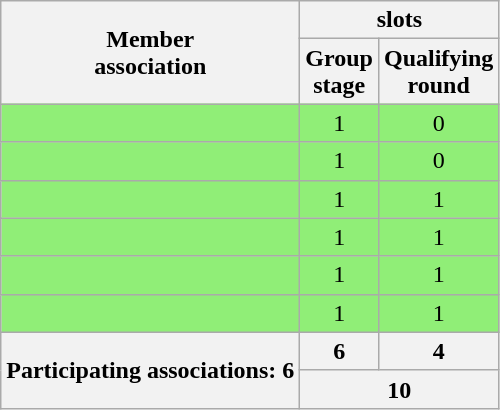<table class="wikitable" style="text-align:center">
<tr>
<th rowspan=2>Member<br>association</th>
<th colspan=2>slots</th>
</tr>
<tr>
<th>Group<br>stage</th>
<th>Qualifying<br>round</th>
</tr>
<tr bgcolor=#90ee77>
<td align=left></td>
<td>1</td>
<td>0</td>
</tr>
<tr bgcolor=#90ee77>
<td align=left></td>
<td>1</td>
<td>0</td>
</tr>
<tr bgcolor=#90ee77>
<td align=left></td>
<td>1</td>
<td>1</td>
</tr>
<tr bgcolor=#90ee77>
<td align=left></td>
<td>1</td>
<td>1</td>
</tr>
<tr bgcolor=#90ee77>
<td align=left></td>
<td>1</td>
<td>1</td>
</tr>
<tr bgcolor=#90ee77>
<td align=left></td>
<td>1</td>
<td>1</td>
</tr>
<tr>
<th rowspan=2>Participating associations: 6</th>
<th>6</th>
<th>4</th>
</tr>
<tr>
<th colspan=2>10</th>
</tr>
</table>
